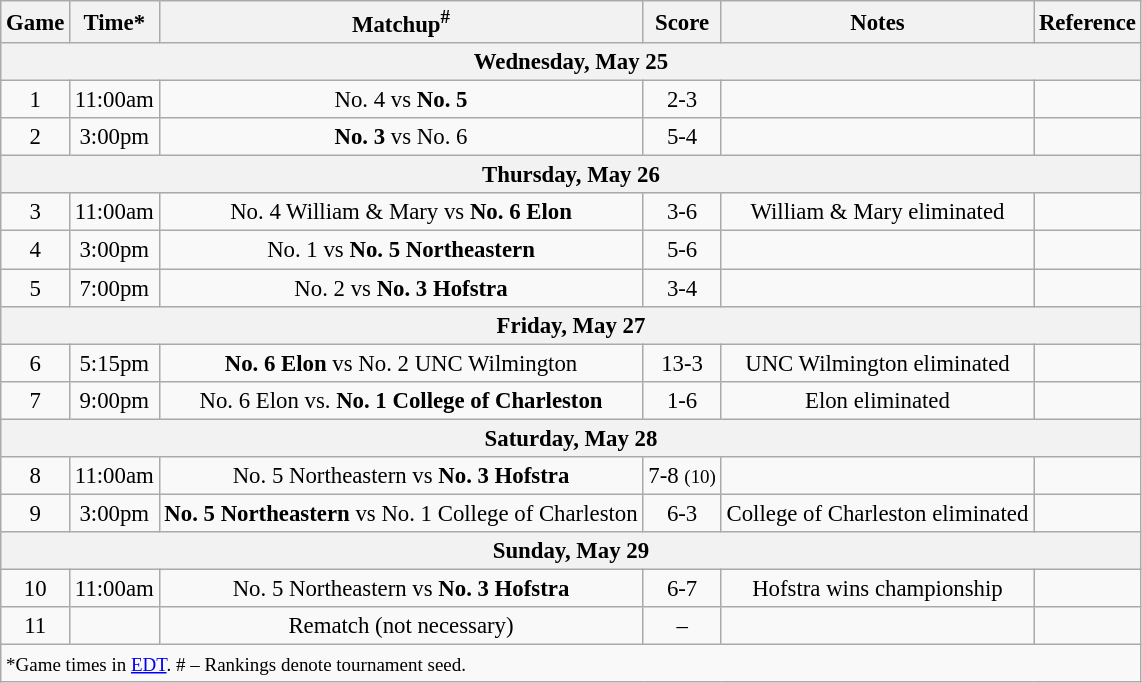<table class="wikitable" style="font-size: 95%">
<tr align="center">
<th>Game</th>
<th>Time*</th>
<th>Matchup<sup>#</sup></th>
<th>Score</th>
<th>Notes</th>
<th>Reference</th>
</tr>
<tr>
<th colspan=7>Wednesday, May 25</th>
</tr>
<tr>
<td style="text-align:center;">1</td>
<td style="text-align:center;">11:00am</td>
<td style="text-align:center;">No. 4  vs <strong>No. 5 </strong></td>
<td style="text-align:center;">2-3</td>
<td style="text-align:center;"></td>
<td style="text-align:center;"></td>
</tr>
<tr>
<td style="text-align:center;">2</td>
<td style="text-align:center;">3:00pm</td>
<td style="text-align:center;"><strong>No. 3 </strong> vs No. 6 </td>
<td style="text-align:center;">5-4</td>
<td style="text-align:center;"></td>
<td style="text-align:center;"></td>
</tr>
<tr>
<th colspan=7>Thursday, May 26</th>
</tr>
<tr>
<td style="text-align:center;">3</td>
<td style="text-align:center;">11:00am</td>
<td style="text-align:center;">No. 4 William & Mary vs <strong>No. 6 Elon</strong></td>
<td style="text-align:center;">3-6</td>
<td style="text-align:center;">William & Mary eliminated</td>
<td style="text-align:center;"></td>
</tr>
<tr>
<td style="text-align:center;">4</td>
<td style="text-align:center;">3:00pm</td>
<td style="text-align:center;">No. 1  vs <strong>No. 5 Northeastern</strong></td>
<td style="text-align:center;">5-6</td>
<td style="text-align:center;"></td>
<td style="text-align:center;"></td>
</tr>
<tr>
<td style="text-align:center;">5</td>
<td style="text-align:center;">7:00pm</td>
<td style="text-align:center;">No. 2  vs <strong>No. 3 Hofstra</strong></td>
<td style="text-align:center;">3-4</td>
<td style="text-align:center;"></td>
<td style="text-align:center;"></td>
</tr>
<tr>
<th colspan=7>Friday, May 27</th>
</tr>
<tr>
<td style="text-align:center;">6</td>
<td style="text-align:center;">5:15pm</td>
<td style="text-align:center;"><strong>No. 6 Elon</strong> vs No. 2 UNC Wilmington</td>
<td style="text-align:center;">13-3</td>
<td style="text-align:center;">UNC Wilmington eliminated</td>
<td style="text-align:center;"></td>
</tr>
<tr>
<td style="text-align:center;">7</td>
<td style="text-align:center;">9:00pm</td>
<td style="text-align:center;">No. 6 Elon vs. <strong>No. 1 College of Charleston</strong></td>
<td style="text-align:center;">1-6</td>
<td style="text-align:center;">Elon eliminated</td>
<td style="text-align:center;"></td>
</tr>
<tr>
<th colspan=7>Saturday, May 28</th>
</tr>
<tr>
<td style="text-align:center;">8</td>
<td style="text-align:center;">11:00am</td>
<td style="text-align:center;">No. 5 Northeastern vs <strong>No. 3 Hofstra</strong></td>
<td style="text-align:center;">7-8 <small>(10)</small></td>
<td style="text-align:center;"></td>
<td style="text-align:center;"></td>
</tr>
<tr>
<td style="text-align:center;">9</td>
<td style="text-align:center;">3:00pm</td>
<td style="text-align:center;"><strong>No. 5 Northeastern</strong> vs No. 1 College of Charleston</td>
<td style="text-align:center;">6-3</td>
<td style="text-align:center;">College of Charleston eliminated</td>
<td style="text-align:center;"></td>
</tr>
<tr>
<th colspan=7>Sunday, May 29</th>
</tr>
<tr>
<td style="text-align:center;">10</td>
<td style="text-align:center;">11:00am</td>
<td style="text-align:center;">No. 5 Northeastern vs <strong>No. 3 Hofstra</strong></td>
<td style="text-align:center;">6-7</td>
<td style="text-align:center;">Hofstra wins championship</td>
<td style="text-align:center;"></td>
</tr>
<tr>
<td style="text-align:center;">11</td>
<td style="text-align:center;"></td>
<td style="text-align:center;">Rematch (not necessary)</td>
<td style="text-align:center;">–</td>
<td style="text-align:center;"></td>
<td style="text-align:center;"></td>
</tr>
<tr>
<td colspan=7><small>*Game times in <a href='#'>EDT</a>. # – Rankings denote tournament seed. </small></td>
</tr>
</table>
